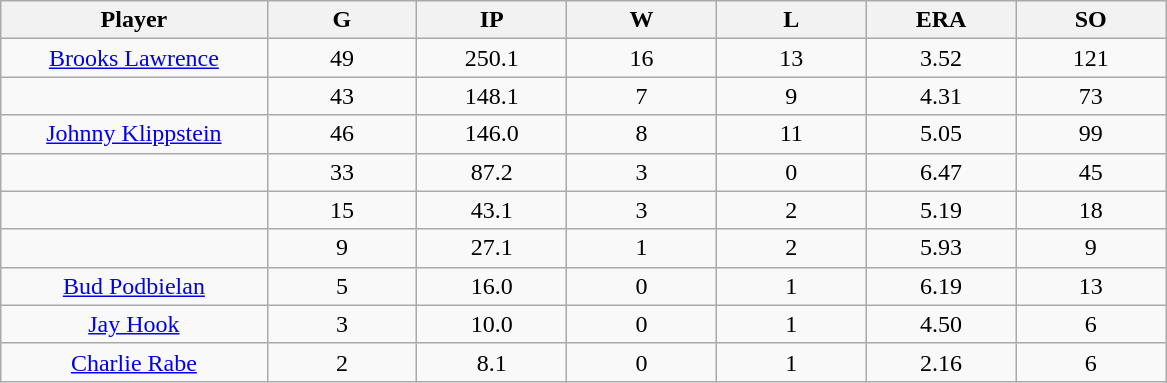<table class="wikitable sortable">
<tr>
<th bgcolor="#DDDDFF" width="16%">Player</th>
<th bgcolor="#DDDDFF" width="9%">G</th>
<th bgcolor="#DDDDFF" width="9%">IP</th>
<th bgcolor="#DDDDFF" width="9%">W</th>
<th bgcolor="#DDDDFF" width="9%">L</th>
<th bgcolor="#DDDDFF" width="9%">ERA</th>
<th bgcolor="#DDDDFF" width="9%">SO</th>
</tr>
<tr align="center">
<td><a href='#'>Brooks Lawrence</a></td>
<td>49</td>
<td>250.1</td>
<td>16</td>
<td>13</td>
<td>3.52</td>
<td>121</td>
</tr>
<tr align="center">
<td></td>
<td>43</td>
<td>148.1</td>
<td>7</td>
<td>9</td>
<td>4.31</td>
<td>73</td>
</tr>
<tr align="center">
<td><a href='#'>Johnny Klippstein</a></td>
<td>46</td>
<td>146.0</td>
<td>8</td>
<td>11</td>
<td>5.05</td>
<td>99</td>
</tr>
<tr align="center">
<td></td>
<td>33</td>
<td>87.2</td>
<td>3</td>
<td>0</td>
<td>6.47</td>
<td>45</td>
</tr>
<tr align="center">
<td></td>
<td>15</td>
<td>43.1</td>
<td>3</td>
<td>2</td>
<td>5.19</td>
<td>18</td>
</tr>
<tr align="center">
<td></td>
<td>9</td>
<td>27.1</td>
<td>1</td>
<td>2</td>
<td>5.93</td>
<td>9</td>
</tr>
<tr align="center">
<td><a href='#'>Bud Podbielan</a></td>
<td>5</td>
<td>16.0</td>
<td>0</td>
<td>1</td>
<td>6.19</td>
<td>13</td>
</tr>
<tr align="center">
<td><a href='#'>Jay Hook</a></td>
<td>3</td>
<td>10.0</td>
<td>0</td>
<td>1</td>
<td>4.50</td>
<td>6</td>
</tr>
<tr align="center">
<td><a href='#'>Charlie Rabe</a></td>
<td>2</td>
<td>8.1</td>
<td>0</td>
<td>1</td>
<td>2.16</td>
<td>6</td>
</tr>
</table>
